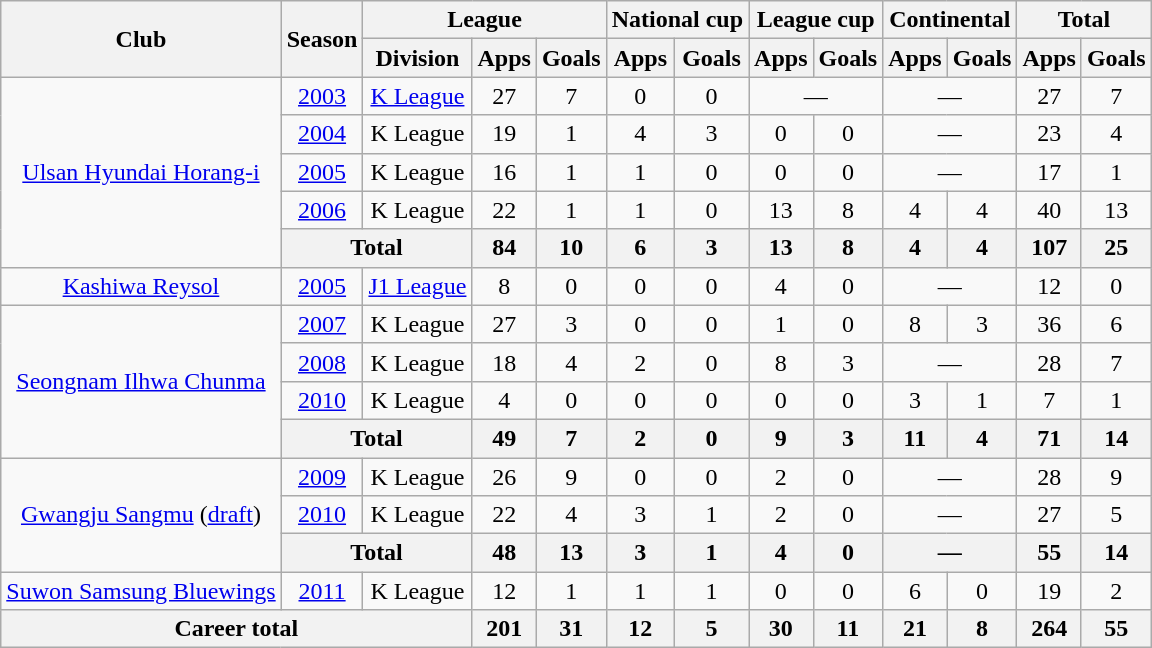<table class="wikitable" style="text-align:center">
<tr>
<th rowspan=2>Club</th>
<th rowspan=2>Season</th>
<th colspan=3>League</th>
<th colspan=2>National cup</th>
<th colspan=2>League cup</th>
<th colspan=2>Continental</th>
<th colspan=2>Total</th>
</tr>
<tr>
<th>Division</th>
<th>Apps</th>
<th>Goals</th>
<th>Apps</th>
<th>Goals</th>
<th>Apps</th>
<th>Goals</th>
<th>Apps</th>
<th>Goals</th>
<th>Apps</th>
<th>Goals</th>
</tr>
<tr>
<td rowspan="5"><a href='#'>Ulsan Hyundai Horang-i</a></td>
<td><a href='#'>2003</a></td>
<td><a href='#'>K League</a></td>
<td>27</td>
<td>7</td>
<td>0</td>
<td>0</td>
<td colspan="2">—</td>
<td colspan="2">—</td>
<td>27</td>
<td>7</td>
</tr>
<tr>
<td><a href='#'>2004</a></td>
<td>K League</td>
<td>19</td>
<td>1</td>
<td>4</td>
<td>3</td>
<td>0</td>
<td>0</td>
<td colspan="2">—</td>
<td>23</td>
<td>4</td>
</tr>
<tr>
<td><a href='#'>2005</a></td>
<td>K League</td>
<td>16</td>
<td>1</td>
<td>1</td>
<td>0</td>
<td>0</td>
<td>0</td>
<td colspan="2">—</td>
<td>17</td>
<td>1</td>
</tr>
<tr>
<td><a href='#'>2006</a></td>
<td>K League</td>
<td>22</td>
<td>1</td>
<td>1</td>
<td>0</td>
<td>13</td>
<td>8</td>
<td>4</td>
<td>4</td>
<td>40</td>
<td>13</td>
</tr>
<tr>
<th colspan=2>Total</th>
<th>84</th>
<th>10</th>
<th>6</th>
<th>3</th>
<th>13</th>
<th>8</th>
<th>4</th>
<th>4</th>
<th>107</th>
<th>25</th>
</tr>
<tr>
<td><a href='#'>Kashiwa Reysol</a></td>
<td><a href='#'>2005</a></td>
<td><a href='#'>J1 League</a></td>
<td>8</td>
<td>0</td>
<td>0</td>
<td>0</td>
<td>4</td>
<td>0</td>
<td colspan="2">—</td>
<td>12</td>
<td>0</td>
</tr>
<tr>
<td rowspan="4"><a href='#'>Seongnam Ilhwa Chunma</a></td>
<td><a href='#'>2007</a></td>
<td>K League</td>
<td>27</td>
<td>3</td>
<td>0</td>
<td>0</td>
<td>1</td>
<td>0</td>
<td>8</td>
<td>3</td>
<td>36</td>
<td>6</td>
</tr>
<tr>
<td><a href='#'>2008</a></td>
<td>K League</td>
<td>18</td>
<td>4</td>
<td>2</td>
<td>0</td>
<td>8</td>
<td>3</td>
<td colspan="2">—</td>
<td>28</td>
<td>7</td>
</tr>
<tr>
<td><a href='#'>2010</a></td>
<td>K League</td>
<td>4</td>
<td>0</td>
<td>0</td>
<td>0</td>
<td>0</td>
<td>0</td>
<td>3</td>
<td>1</td>
<td>7</td>
<td>1</td>
</tr>
<tr>
<th colspan=2>Total</th>
<th>49</th>
<th>7</th>
<th>2</th>
<th>0</th>
<th>9</th>
<th>3</th>
<th>11</th>
<th>4</th>
<th>71</th>
<th>14</th>
</tr>
<tr>
<td rowspan="3"><a href='#'>Gwangju Sangmu</a> (<a href='#'>draft</a>)</td>
<td><a href='#'>2009</a></td>
<td>K League</td>
<td>26</td>
<td>9</td>
<td>0</td>
<td>0</td>
<td>2</td>
<td>0</td>
<td colspan="2">—</td>
<td>28</td>
<td>9</td>
</tr>
<tr>
<td><a href='#'>2010</a></td>
<td>K League</td>
<td>22</td>
<td>4</td>
<td>3</td>
<td>1</td>
<td>2</td>
<td>0</td>
<td colspan="2">—</td>
<td>27</td>
<td>5</td>
</tr>
<tr>
<th colspan=2>Total</th>
<th>48</th>
<th>13</th>
<th>3</th>
<th>1</th>
<th>4</th>
<th>0</th>
<th colspan="2">—</th>
<th>55</th>
<th>14</th>
</tr>
<tr>
<td><a href='#'>Suwon Samsung Bluewings</a></td>
<td><a href='#'>2011</a></td>
<td>K League</td>
<td>12</td>
<td>1</td>
<td>1</td>
<td>1</td>
<td>0</td>
<td>0</td>
<td>6</td>
<td>0</td>
<td>19</td>
<td>2</td>
</tr>
<tr>
<th colspan=3>Career total</th>
<th>201</th>
<th>31</th>
<th>12</th>
<th>5</th>
<th>30</th>
<th>11</th>
<th>21</th>
<th>8</th>
<th>264</th>
<th>55</th>
</tr>
</table>
